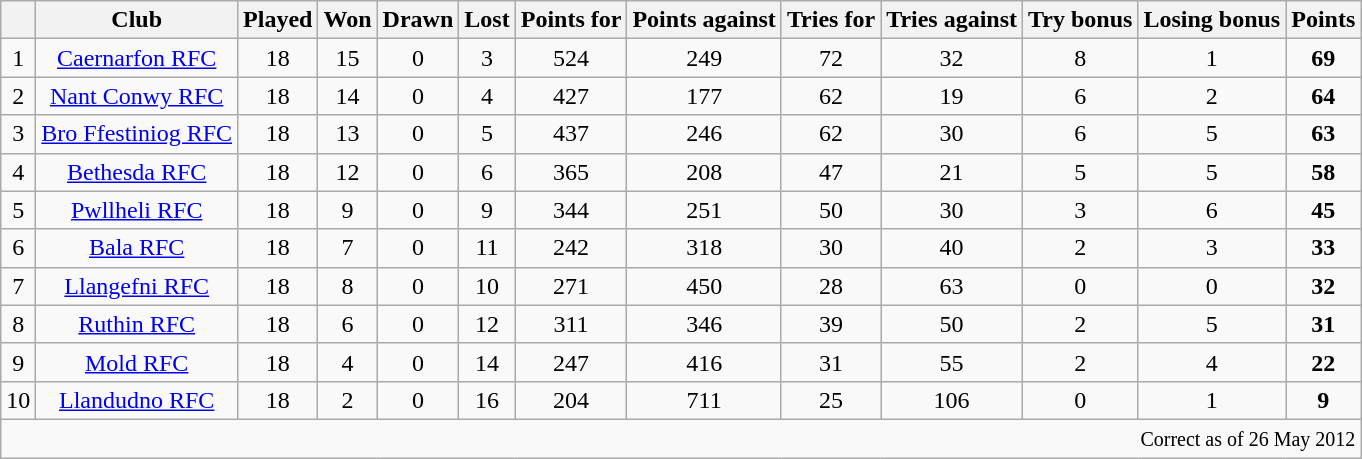<table class="wikitable" style="text-align: center;">
<tr>
<th></th>
<th>Club</th>
<th>Played</th>
<th>Won</th>
<th>Drawn</th>
<th>Lost</th>
<th>Points for</th>
<th>Points against</th>
<th>Tries for</th>
<th>Tries against</th>
<th>Try bonus</th>
<th>Losing bonus</th>
<th>Points</th>
</tr>
<tr>
<td>1</td>
<td><a href='#'>Caernarfon RFC</a></td>
<td>18</td>
<td>15</td>
<td>0</td>
<td>3</td>
<td>524</td>
<td>249</td>
<td>72</td>
<td>32</td>
<td>8</td>
<td>1</td>
<td><strong> 69 </strong></td>
</tr>
<tr>
<td>2</td>
<td><a href='#'>Nant Conwy RFC</a></td>
<td>18</td>
<td>14</td>
<td>0</td>
<td>4</td>
<td>427</td>
<td>177</td>
<td>62</td>
<td>19</td>
<td>6</td>
<td>2</td>
<td><strong> 64 </strong></td>
</tr>
<tr>
<td>3</td>
<td><a href='#'>Bro Ffestiniog RFC</a></td>
<td>18</td>
<td>13</td>
<td>0</td>
<td>5</td>
<td>437</td>
<td>246</td>
<td>62</td>
<td>30</td>
<td>6</td>
<td>5</td>
<td><strong> 63 </strong></td>
</tr>
<tr>
<td>4</td>
<td><a href='#'>Bethesda RFC</a></td>
<td>18</td>
<td>12</td>
<td>0</td>
<td>6</td>
<td>365</td>
<td>208</td>
<td>47</td>
<td>21</td>
<td>5</td>
<td>5</td>
<td><strong> 58 </strong></td>
</tr>
<tr>
<td>5</td>
<td><a href='#'>Pwllheli RFC</a></td>
<td>18</td>
<td>9</td>
<td>0</td>
<td>9</td>
<td>344</td>
<td>251</td>
<td>50</td>
<td>30</td>
<td>3</td>
<td>6</td>
<td><strong> 45 </strong></td>
</tr>
<tr>
<td>6</td>
<td><a href='#'>Bala RFC</a></td>
<td>18</td>
<td>7</td>
<td>0</td>
<td>11</td>
<td>242</td>
<td>318</td>
<td>30</td>
<td>40</td>
<td>2</td>
<td>3</td>
<td><strong> 33 </strong></td>
</tr>
<tr>
<td>7</td>
<td><a href='#'>Llangefni RFC</a></td>
<td>18</td>
<td>8</td>
<td>0</td>
<td>10</td>
<td>271</td>
<td>450</td>
<td>28</td>
<td>63</td>
<td>0</td>
<td>0</td>
<td><strong> 32 </strong></td>
</tr>
<tr>
<td>8</td>
<td><a href='#'>Ruthin RFC</a></td>
<td>18</td>
<td>6</td>
<td>0</td>
<td>12</td>
<td>311</td>
<td>346</td>
<td>39</td>
<td>50</td>
<td>2</td>
<td>5</td>
<td><strong> 31 </strong></td>
</tr>
<tr>
<td>9</td>
<td><a href='#'>Mold RFC</a></td>
<td>18</td>
<td>4</td>
<td>0</td>
<td>14</td>
<td>247</td>
<td>416</td>
<td>31</td>
<td>55</td>
<td>2</td>
<td>4</td>
<td><strong> 22 </strong></td>
</tr>
<tr>
<td>10</td>
<td><a href='#'>Llandudno RFC</a></td>
<td>18</td>
<td>2</td>
<td>0</td>
<td>16</td>
<td>204</td>
<td>711</td>
<td>25</td>
<td>106</td>
<td>0</td>
<td>1</td>
<td><strong> 9 </strong></td>
</tr>
<tr>
<td colspan="13" align="right"><small>Correct as of 26 May 2012</small></td>
</tr>
</table>
